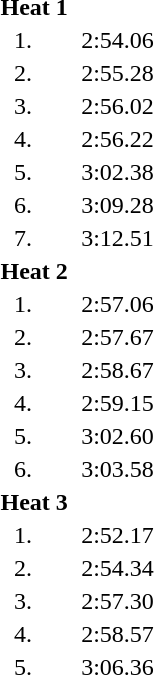<table style="text-align:center">
<tr>
<td colspan=4 align=left><strong>Heat 1</strong></td>
</tr>
<tr>
<td width=30>1.</td>
<td align=left></td>
<td width=80>2:54.06</td>
<td></td>
</tr>
<tr>
<td>2.</td>
<td align=left></td>
<td>2:55.28</td>
<td></td>
</tr>
<tr>
<td>3.</td>
<td align=left></td>
<td>2:56.02</td>
<td></td>
</tr>
<tr>
<td>4.</td>
<td align=left></td>
<td>2:56.22</td>
<td></td>
</tr>
<tr>
<td>5.</td>
<td align=left></td>
<td>3:02.38</td>
<td></td>
</tr>
<tr>
<td>6.</td>
<td align=left></td>
<td>3:09.28</td>
<td></td>
</tr>
<tr>
<td>7.</td>
<td align=left></td>
<td>3:12.51</td>
<td></td>
</tr>
<tr>
<td colspan=4 align=left><strong>Heat 2</strong></td>
</tr>
<tr>
<td>1.</td>
<td align=left></td>
<td>2:57.06</td>
<td></td>
</tr>
<tr>
<td>2.</td>
<td align=left></td>
<td>2:57.67</td>
<td></td>
</tr>
<tr>
<td>3.</td>
<td align=left></td>
<td>2:58.67</td>
<td></td>
</tr>
<tr>
<td>4.</td>
<td align=left></td>
<td>2:59.15</td>
<td></td>
</tr>
<tr>
<td>5.</td>
<td align=left></td>
<td>3:02.60</td>
<td></td>
</tr>
<tr>
<td>6.</td>
<td align=left></td>
<td>3:03.58</td>
<td></td>
</tr>
<tr>
<td colspan=4 align=left><strong>Heat 3</strong></td>
</tr>
<tr>
<td>1.</td>
<td align=left></td>
<td>2:52.17</td>
<td></td>
</tr>
<tr>
<td>2.</td>
<td align=left></td>
<td>2:54.34</td>
<td></td>
</tr>
<tr>
<td>3.</td>
<td align=left></td>
<td>2:57.30</td>
<td></td>
</tr>
<tr>
<td>4.</td>
<td align=left></td>
<td>2:58.57</td>
<td></td>
</tr>
<tr>
<td>5.</td>
<td align=left></td>
<td>3:06.36</td>
<td></td>
</tr>
</table>
